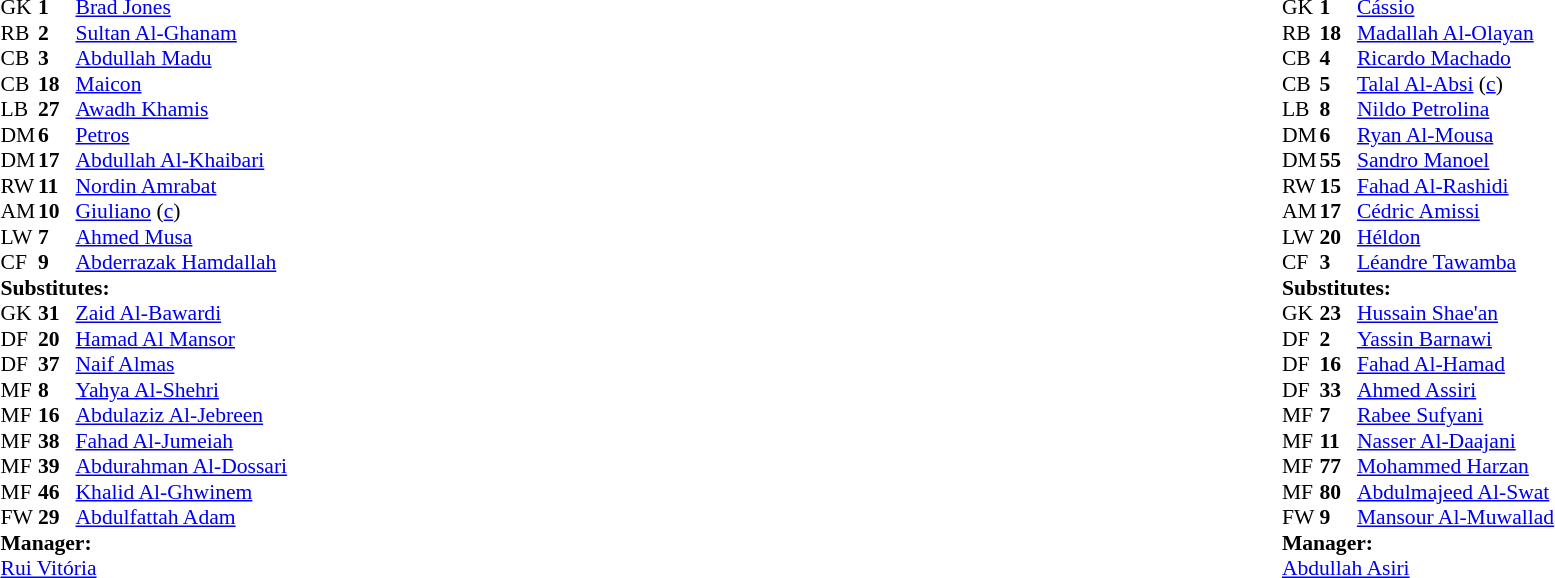<table width="100%">
<tr>
<td valign="top" width="40%"><br><table style="font-size:90%" cellspacing="0" cellpadding="0">
<tr>
<th width=25></th>
<th width=25></th>
</tr>
<tr>
<td>GK</td>
<td><strong>1</strong></td>
<td> <a href='#'>Brad Jones</a></td>
</tr>
<tr>
<td>RB</td>
<td><strong>2</strong></td>
<td> <a href='#'>Sultan Al-Ghanam</a></td>
</tr>
<tr>
<td>CB</td>
<td><strong>3</strong></td>
<td> <a href='#'>Abdullah Madu</a></td>
<td></td>
<td></td>
</tr>
<tr>
<td>CB</td>
<td><strong>18</strong></td>
<td> <a href='#'>Maicon</a></td>
</tr>
<tr>
<td>LB</td>
<td><strong>27</strong></td>
<td> <a href='#'>Awadh Khamis</a></td>
</tr>
<tr>
<td>DM</td>
<td><strong>6</strong></td>
<td> <a href='#'>Petros</a></td>
</tr>
<tr>
<td>DM</td>
<td><strong>17</strong></td>
<td> <a href='#'>Abdullah Al-Khaibari</a></td>
<td></td>
<td></td>
</tr>
<tr>
<td>RW</td>
<td><strong>11</strong></td>
<td> <a href='#'>Nordin Amrabat</a></td>
</tr>
<tr>
<td>AM</td>
<td><strong>10</strong></td>
<td> <a href='#'>Giuliano</a> (<a href='#'>c</a>)</td>
</tr>
<tr>
<td>LW</td>
<td><strong>7</strong></td>
<td> <a href='#'>Ahmed Musa</a></td>
<td></td>
<td></td>
</tr>
<tr>
<td>CF</td>
<td><strong>9</strong></td>
<td> <a href='#'>Abderrazak Hamdallah</a></td>
</tr>
<tr>
<td colspan=3><strong>Substitutes:</strong></td>
</tr>
<tr>
<td>GK</td>
<td><strong>31</strong></td>
<td> <a href='#'>Zaid Al-Bawardi</a></td>
</tr>
<tr>
<td>DF</td>
<td><strong>20</strong></td>
<td> <a href='#'>Hamad Al Mansor</a></td>
</tr>
<tr>
<td>DF</td>
<td><strong>37</strong></td>
<td> <a href='#'>Naif Almas</a></td>
</tr>
<tr>
<td>MF</td>
<td><strong>8</strong></td>
<td> <a href='#'>Yahya Al-Shehri</a></td>
<td></td>
<td></td>
</tr>
<tr>
<td>MF</td>
<td><strong>16</strong></td>
<td> <a href='#'>Abdulaziz Al-Jebreen</a></td>
</tr>
<tr>
<td>MF</td>
<td><strong>38</strong></td>
<td> <a href='#'>Fahad Al-Jumeiah</a></td>
<td></td>
<td></td>
</tr>
<tr>
<td>MF</td>
<td><strong>39</strong></td>
<td> <a href='#'>Abdurahman Al-Dossari</a></td>
</tr>
<tr>
<td>MF</td>
<td><strong>46</strong></td>
<td> <a href='#'>Khalid Al-Ghwinem</a></td>
</tr>
<tr>
<td>FW</td>
<td><strong>29</strong></td>
<td> <a href='#'>Abdulfattah Adam</a></td>
<td></td>
<td></td>
</tr>
<tr>
<td colspan=3><strong>Manager:</strong></td>
</tr>
<tr>
<td colspan=3> <a href='#'>Rui Vitória</a></td>
</tr>
</table>
</td>
<td valign="top"></td>
<td valign="top" width="50%"><br><table style="font-size:90%; margin:auto" cellspacing="0" cellpadding="0">
<tr>
<th width=25></th>
<th width=25></th>
</tr>
<tr>
<td>GK</td>
<td><strong>1</strong></td>
<td> <a href='#'>Cássio</a></td>
</tr>
<tr>
<td>RB</td>
<td><strong>18</strong></td>
<td> <a href='#'>Madallah Al-Olayan</a></td>
<td></td>
</tr>
<tr>
<td>CB</td>
<td><strong>4</strong></td>
<td> <a href='#'>Ricardo Machado</a></td>
<td></td>
</tr>
<tr>
<td>CB</td>
<td><strong>5</strong></td>
<td> <a href='#'>Talal Al-Absi</a> (<a href='#'>c</a>)</td>
<td></td>
</tr>
<tr>
<td>LB</td>
<td><strong>8</strong></td>
<td> <a href='#'>Nildo Petrolina</a></td>
<td></td>
</tr>
<tr>
<td>DM</td>
<td><strong>6</strong></td>
<td> <a href='#'>Ryan Al-Mousa</a></td>
<td></td>
</tr>
<tr>
<td>DM</td>
<td><strong>55</strong></td>
<td> <a href='#'>Sandro Manoel</a></td>
<td></td>
</tr>
<tr>
<td>RW</td>
<td><strong>15</strong></td>
<td> <a href='#'>Fahad Al-Rashidi</a></td>
<td></td>
<td></td>
</tr>
<tr>
<td>AM</td>
<td><strong>17</strong></td>
<td> <a href='#'>Cédric Amissi</a></td>
<td></td>
</tr>
<tr>
<td>LW</td>
<td><strong>20</strong></td>
<td> <a href='#'>Héldon</a></td>
</tr>
<tr>
<td>CF</td>
<td><strong>3</strong></td>
<td> <a href='#'>Léandre Tawamba</a></td>
<td></td>
<td></td>
</tr>
<tr>
<td colspan=3><strong>Substitutes:</strong></td>
</tr>
<tr>
<td>GK</td>
<td><strong>23</strong></td>
<td> <a href='#'>Hussain Shae'an</a></td>
</tr>
<tr>
<td>DF</td>
<td><strong>2</strong></td>
<td> <a href='#'>Yassin Barnawi</a></td>
</tr>
<tr>
<td>DF</td>
<td><strong>16</strong></td>
<td> <a href='#'>Fahad Al-Hamad</a></td>
</tr>
<tr>
<td>DF</td>
<td><strong>33</strong></td>
<td> <a href='#'>Ahmed Assiri</a></td>
<td></td>
<td></td>
</tr>
<tr>
<td>MF</td>
<td><strong>7</strong></td>
<td> <a href='#'>Rabee Sufyani</a></td>
<td></td>
<td></td>
</tr>
<tr>
<td>MF</td>
<td><strong>11</strong></td>
<td> <a href='#'>Nasser Al-Daajani</a></td>
</tr>
<tr>
<td>MF</td>
<td><strong>77</strong></td>
<td> <a href='#'>Mohammed Harzan</a></td>
</tr>
<tr>
<td>MF</td>
<td><strong>80</strong></td>
<td> <a href='#'>Abdulmajeed Al-Swat</a></td>
</tr>
<tr>
<td>FW</td>
<td><strong>9</strong></td>
<td> <a href='#'>Mansour Al-Muwallad</a></td>
<td></td>
<td></td>
<td></td>
</tr>
<tr>
<td colspan=3><strong>Manager:</strong></td>
</tr>
<tr>
<td colspan=3> <a href='#'>Abdullah Asiri</a></td>
</tr>
</table>
</td>
</tr>
</table>
